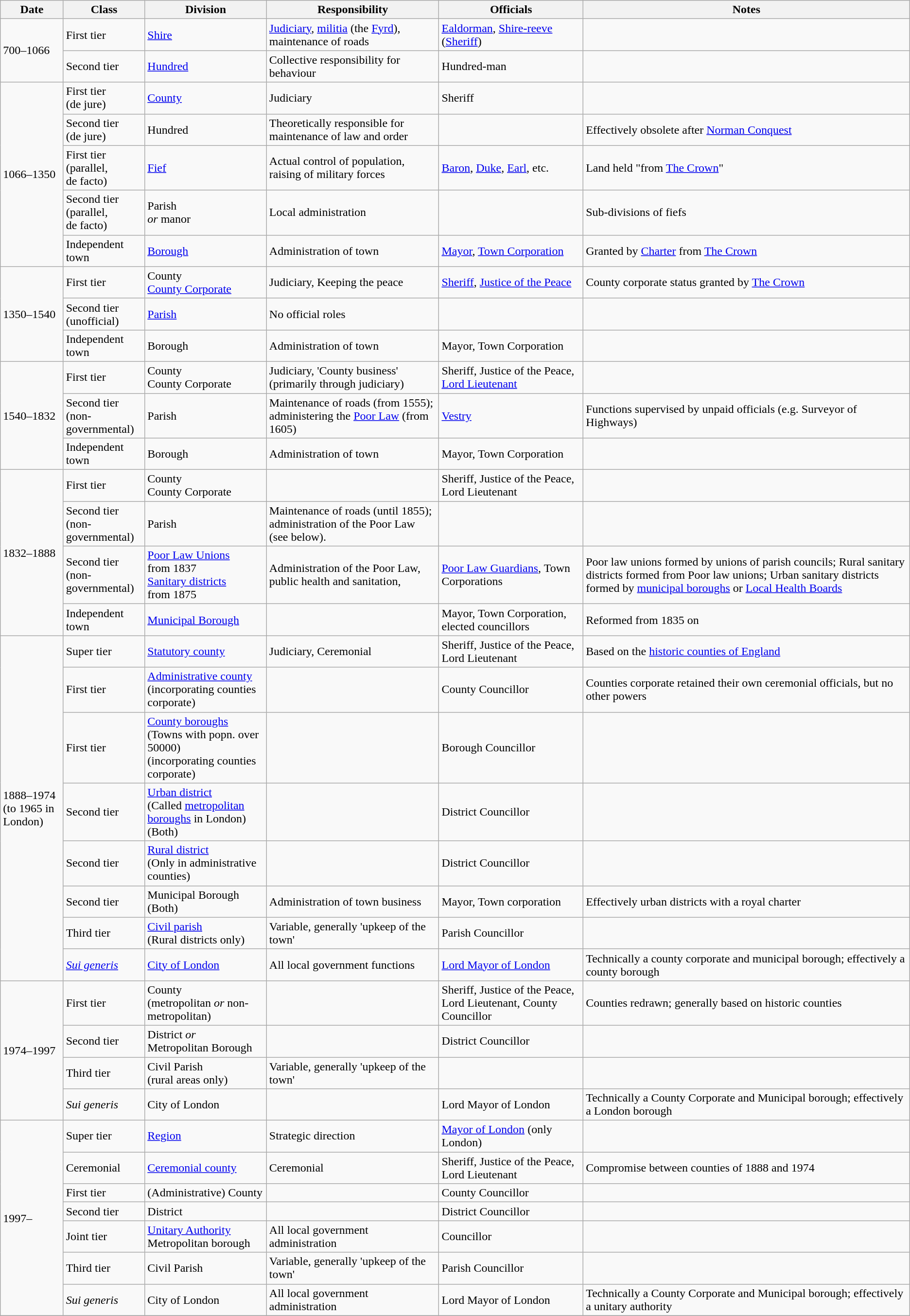<table class="wikitable">
<tr>
<th>Date</th>
<th>Class</th>
<th>Division</th>
<th>Responsibility</th>
<th>Officials</th>
<th>Notes</th>
</tr>
<tr>
<td rowspan=2>700–1066</td>
<td>First tier</td>
<td><a href='#'>Shire</a></td>
<td><a href='#'>Judiciary</a>, <a href='#'>militia</a> (the <a href='#'>Fyrd</a>), maintenance of roads</td>
<td><a href='#'>Ealdorman</a>, <a href='#'>Shire-reeve</a> (<a href='#'>Sheriff</a>)</td>
<td></td>
</tr>
<tr>
<td>Second tier</td>
<td><a href='#'>Hundred</a></td>
<td>Collective responsibility for behaviour</td>
<td>Hundred-man</td>
<td></td>
</tr>
<tr>
<td rowspan=5>1066–1350</td>
<td>First tier <br> (de jure)</td>
<td><a href='#'>County</a></td>
<td>Judiciary</td>
<td>Sheriff</td>
<td></td>
</tr>
<tr>
<td>Second tier <br> (de jure)</td>
<td>Hundred</td>
<td>Theoretically responsible for maintenance of law and order</td>
<td></td>
<td>Effectively obsolete after <a href='#'>Norman Conquest</a></td>
</tr>
<tr>
<td>First tier <br> (parallel, <br> de facto)</td>
<td><a href='#'>Fief</a></td>
<td>Actual control of population, raising of military forces</td>
<td><a href='#'>Baron</a>, <a href='#'>Duke</a>, <a href='#'>Earl</a>, etc.</td>
<td>Land held "from <a href='#'>The Crown</a>"</td>
</tr>
<tr>
<td>Second tier <br> (parallel, <br> de facto)</td>
<td>Parish <br> <em>or</em> manor</td>
<td>Local administration</td>
<td></td>
<td>Sub-divisions of fiefs</td>
</tr>
<tr>
<td>Independent town</td>
<td><a href='#'>Borough</a></td>
<td>Administration of town</td>
<td><a href='#'>Mayor</a>, <a href='#'>Town Corporation</a></td>
<td>Granted by <a href='#'>Charter</a> from <a href='#'>The Crown</a></td>
</tr>
<tr>
<td rowspan=3>1350–1540</td>
<td>First tier</td>
<td>County <br> <a href='#'>County Corporate</a></td>
<td>Judiciary, Keeping the peace</td>
<td><a href='#'>Sheriff</a>, <a href='#'>Justice of the Peace</a></td>
<td>County corporate status granted by <a href='#'>The Crown</a></td>
</tr>
<tr>
<td>Second tier <br> (unofficial)</td>
<td><a href='#'>Parish</a></td>
<td>No official roles</td>
<td></td>
<td></td>
</tr>
<tr>
<td>Independent town</td>
<td>Borough</td>
<td>Administration of town</td>
<td>Mayor, Town Corporation</td>
<td></td>
</tr>
<tr>
<td rowspan=3>1540–1832</td>
<td>First tier</td>
<td>County <br> County Corporate</td>
<td>Judiciary, 'County business' (primarily through judiciary)</td>
<td>Sheriff, Justice of the Peace, <a href='#'>Lord Lieutenant</a></td>
<td></td>
</tr>
<tr>
<td>Second tier <br> (non-governmental)</td>
<td>Parish</td>
<td>Maintenance of roads (from 1555); administering the <a href='#'>Poor Law</a> (from 1605)</td>
<td><a href='#'>Vestry</a></td>
<td>Functions supervised by unpaid officials (e.g. Surveyor of Highways)</td>
</tr>
<tr>
<td>Independent town</td>
<td>Borough</td>
<td>Administration of town</td>
<td>Mayor, Town Corporation</td>
<td></td>
</tr>
<tr>
<td rowspan=4>1832–1888</td>
<td>First tier</td>
<td>County <br> County Corporate</td>
<td></td>
<td>Sheriff, Justice of the Peace, Lord Lieutenant</td>
<td></td>
</tr>
<tr>
<td>Second tier <br> (non-governmental)</td>
<td>Parish</td>
<td>Maintenance of roads (until 1855); administration of the Poor Law (see below).</td>
<td></td>
<td></td>
</tr>
<tr>
<td>Second tier <br> (non-governmental)</td>
<td><a href='#'>Poor Law Unions</a> <br> from 1837 <br> <a href='#'>Sanitary districts</a> <br> from 1875</td>
<td>Administration of the Poor Law, public health and sanitation,</td>
<td><a href='#'>Poor Law Guardians</a>, Town Corporations</td>
<td>Poor law unions formed by unions of parish councils; Rural sanitary districts formed from Poor law unions; Urban sanitary districts formed by <a href='#'>municipal boroughs</a> or <a href='#'>Local Health Boards</a></td>
</tr>
<tr>
<td>Independent town</td>
<td><a href='#'>Municipal Borough</a></td>
<td></td>
<td>Mayor, Town Corporation, elected councillors</td>
<td>Reformed from 1835 on</td>
</tr>
<tr>
<td rowspan=8>1888–1974 <br> (to 1965 in London)</td>
<td>Super tier</td>
<td><a href='#'>Statutory county</a></td>
<td>Judiciary, Ceremonial</td>
<td>Sheriff, Justice of the Peace, Lord Lieutenant</td>
<td>Based on the <a href='#'>historic counties of England</a></td>
</tr>
<tr>
<td>First tier</td>
<td><a href='#'>Administrative county</a> <br> (incorporating counties corporate)</td>
<td></td>
<td>County Councillor</td>
<td>Counties corporate retained their own ceremonial officials, but no other powers</td>
</tr>
<tr>
<td>First tier</td>
<td><a href='#'>County boroughs</a> <br> (Towns with popn. over 50000) <br> (incorporating counties corporate)</td>
<td></td>
<td>Borough Councillor</td>
<td></td>
</tr>
<tr>
<td>Second tier</td>
<td><a href='#'>Urban district</a> <br> (Called <a href='#'>metropolitan boroughs</a> in London) <br> (Both)</td>
<td></td>
<td>District Councillor</td>
<td></td>
</tr>
<tr>
<td>Second tier</td>
<td><a href='#'>Rural district</a> <br> (Only in administrative counties)</td>
<td></td>
<td>District Councillor</td>
<td></td>
</tr>
<tr>
<td>Second tier</td>
<td>Municipal Borough <br> (Both)</td>
<td>Administration of town business</td>
<td>Mayor, Town corporation</td>
<td>Effectively urban districts with a royal charter</td>
</tr>
<tr>
<td>Third tier</td>
<td><a href='#'>Civil parish</a> <br> (Rural districts only)</td>
<td>Variable, generally 'upkeep of the town'</td>
<td>Parish Councillor</td>
<td></td>
</tr>
<tr>
<td><em><a href='#'>Sui generis</a></em></td>
<td><a href='#'>City of London</a></td>
<td>All local government functions</td>
<td><a href='#'>Lord Mayor of London</a></td>
<td>Technically a county corporate and municipal borough; effectively a county borough</td>
</tr>
<tr>
<td rowspan=4>1974–1997</td>
<td>First tier</td>
<td>County <br> (metropolitan <em>or</em> non-metropolitan)</td>
<td></td>
<td>Sheriff, Justice of the Peace, Lord Lieutenant, County Councillor</td>
<td>Counties redrawn; generally based on historic counties</td>
</tr>
<tr>
<td>Second tier</td>
<td>District <em>or</em> <br> Metropolitan Borough</td>
<td></td>
<td>District Councillor</td>
<td></td>
</tr>
<tr>
<td>Third tier</td>
<td>Civil Parish <br> (rural areas only)</td>
<td>Variable, generally 'upkeep of the town'</td>
<td></td>
<td></td>
</tr>
<tr>
<td><em>Sui generis</em></td>
<td>City of London</td>
<td></td>
<td>Lord Mayor of London</td>
<td>Technically a County Corporate and Municipal borough; effectively a London borough</td>
</tr>
<tr>
<td rowspan=7>1997–</td>
<td>Super tier</td>
<td><a href='#'>Region</a></td>
<td>Strategic direction</td>
<td><a href='#'>Mayor of London</a> (only London)</td>
<td></td>
</tr>
<tr>
<td>Ceremonial</td>
<td><a href='#'>Ceremonial county</a> <br></td>
<td>Ceremonial</td>
<td>Sheriff, Justice of the Peace, Lord Lieutenant</td>
<td>Compromise between counties of 1888 and 1974</td>
</tr>
<tr>
<td>First tier</td>
<td>(Administrative) County</td>
<td></td>
<td>County Councillor</td>
<td></td>
</tr>
<tr>
<td>Second tier</td>
<td>District</td>
<td></td>
<td>District Councillor</td>
<td></td>
</tr>
<tr>
<td>Joint tier</td>
<td><a href='#'>Unitary Authority</a> <br> Metropolitan borough</td>
<td>All local government administration</td>
<td>Councillor</td>
<td></td>
</tr>
<tr>
<td>Third tier</td>
<td>Civil Parish</td>
<td>Variable, generally 'upkeep of the town'</td>
<td>Parish Councillor</td>
<td></td>
</tr>
<tr>
<td><em>Sui generis</em></td>
<td>City of London</td>
<td>All local government administration</td>
<td>Lord Mayor of London</td>
<td>Technically a County Corporate and Municipal borough; effectively a unitary authority</td>
</tr>
<tr>
</tr>
</table>
